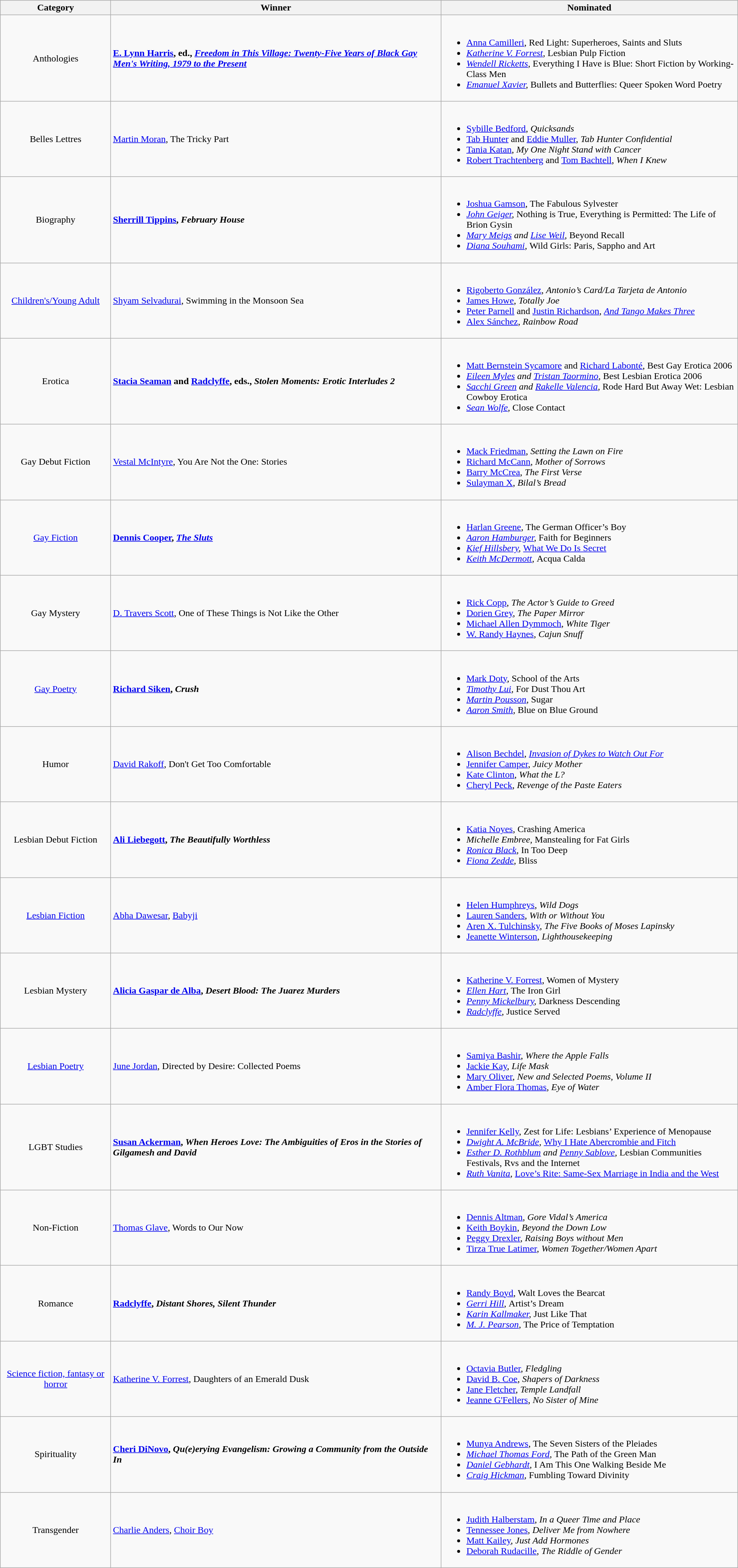<table class="wikitable" width="100%">
<tr>
<th>Category</th>
<th>Winner</th>
<th>Nominated</th>
</tr>
<tr>
<td align="center">Anthologies</td>
<td><strong><a href='#'>E. Lynn Harris</a>, ed., <em><a href='#'>Freedom in This Village: Twenty-Five Years of Black Gay Men's Writing, 1979 to the Present</a><strong><em> </td>
<td><br><ul><li><a href='#'>Anna Camilleri</a>, </em>Red Light: Superheroes, Saints and Sluts<em></li><li><a href='#'>Katherine V. Forrest</a>, </em>Lesbian Pulp Fiction<em></li><li><a href='#'>Wendell Ricketts</a>, </em>Everything I Have is Blue: Short Fiction by Working-Class Men<em></li><li><a href='#'>Emanuel Xavier</a>, </em>Bullets and Butterflies: Queer Spoken Word Poetry<em></li></ul></td>
</tr>
<tr>
<td align="center">Belles Lettres</td>
<td></strong><a href='#'>Martin Moran</a>, </em>The Tricky Part</em></strong> </td>
<td><br><ul><li><a href='#'>Sybille Bedford</a>, <em>Quicksands</em></li><li><a href='#'>Tab Hunter</a> and <a href='#'>Eddie Muller</a>, <em>Tab Hunter Confidential</em></li><li><a href='#'>Tania Katan</a>, <em>My One Night Stand with Cancer</em></li><li><a href='#'>Robert Trachtenberg</a> and <a href='#'>Tom Bachtell</a>, <em>When I Knew</em></li></ul></td>
</tr>
<tr>
<td align="center">Biography</td>
<td><strong><a href='#'>Sherrill Tippins</a>, <em>February House<strong><em></td>
<td><br><ul><li><a href='#'>Joshua Gamson</a>, </em>The Fabulous Sylvester<em></li><li><a href='#'>John Geiger</a>, </em>Nothing is True, Everything is Permitted: The Life of Brion Gysin<em></li><li><a href='#'>Mary Meigs</a> and <a href='#'>Lise Weil</a>, </em>Beyond Recall<em></li><li><a href='#'>Diana Souhami</a>, </em>Wild Girls: Paris, Sappho and Art<em></li></ul></td>
</tr>
<tr>
<td align="center"><a href='#'>Children's/Young Adult</a></td>
<td></strong><a href='#'>Shyam Selvadurai</a>, </em>Swimming in the Monsoon Sea</em></strong></td>
<td><br><ul><li><a href='#'>Rigoberto González</a>, <em>Antonio’s Card/La Tarjeta de Antonio</em></li><li><a href='#'>James Howe</a>, <em>Totally Joe</em></li><li><a href='#'>Peter Parnell</a> and <a href='#'>Justin Richardson</a>, <em><a href='#'>And Tango Makes Three</a></em></li><li><a href='#'>Alex Sánchez</a>, <em>Rainbow Road</em></li></ul></td>
</tr>
<tr>
<td align="center">Erotica</td>
<td><strong><a href='#'>Stacia Seaman</a> and <a href='#'>Radclyffe</a>, eds., <em>Stolen Moments: Erotic Interludes 2<strong><em></td>
<td><br><ul><li><a href='#'>Matt Bernstein Sycamore</a> and <a href='#'>Richard Labonté</a>, </em>Best Gay Erotica 2006<em></li><li><a href='#'>Eileen Myles</a> and <a href='#'>Tristan Taormino</a>, </em>Best Lesbian Erotica 2006<em></li><li><a href='#'>Sacchi Green</a> and <a href='#'>Rakelle Valencia</a>, </em>Rode Hard But Away Wet: Lesbian Cowboy Erotica<em></li><li><a href='#'>Sean Wolfe</a>, </em>Close Contact<em></li></ul></td>
</tr>
<tr>
<td align="center">Gay Debut Fiction</td>
<td></strong><a href='#'>Vestal McIntyre</a>, </em>You Are Not the One: Stories</em></strong></td>
<td><br><ul><li><a href='#'>Mack Friedman</a>, <em>Setting the Lawn on Fire</em></li><li><a href='#'>Richard McCann</a>, <em>Mother of Sorrows</em></li><li><a href='#'>Barry McCrea</a>, <em>The First Verse</em></li><li><a href='#'>Sulayman X</a>, <em>Bilal’s Bread</em></li></ul></td>
</tr>
<tr>
<td align="center"><a href='#'>Gay Fiction</a></td>
<td><strong><a href='#'>Dennis Cooper</a>, <em><a href='#'>The Sluts</a><strong><em></td>
<td><br><ul><li><a href='#'>Harlan Greene</a>, </em>The German Officer’s Boy<em></li><li><a href='#'>Aaron Hamburger</a>, </em>Faith for Beginners<em></li><li><a href='#'>Kief Hillsbery</a>, </em><a href='#'>What We Do Is Secret</a><em></li><li><a href='#'>Keith McDermott</a>, </em>Acqua Calda<em></li></ul></td>
</tr>
<tr>
<td align="center">Gay Mystery</td>
<td></strong><a href='#'>D. Travers Scott</a>, </em>One of These Things is Not Like the Other</em></strong></td>
<td><br><ul><li><a href='#'>Rick Copp</a>, <em>The Actor’s Guide to Greed</em></li><li><a href='#'>Dorien Grey</a>, <em>The Paper Mirror</em></li><li><a href='#'>Michael Allen Dymmoch</a>, <em>White Tiger</em></li><li><a href='#'>W. Randy Haynes</a>, <em>Cajun Snuff</em></li></ul></td>
</tr>
<tr>
<td align="center"><a href='#'>Gay Poetry</a></td>
<td><strong><a href='#'>Richard Siken</a>, <em>Crush<strong><em></td>
<td><br><ul><li><a href='#'>Mark Doty</a>, </em>School of the Arts<em></li><li><a href='#'>Timothy Lui</a>, </em>For Dust Thou Art<em></li><li><a href='#'>Martin Pousson</a>, </em>Sugar<em></li><li><a href='#'>Aaron Smith</a>, </em>Blue on Blue Ground<em></li></ul></td>
</tr>
<tr>
<td align="center">Humor</td>
<td></strong><a href='#'>David Rakoff</a>, </em>Don't Get Too Comfortable</em></strong></td>
<td><br><ul><li><a href='#'>Alison Bechdel</a>, <em><a href='#'>Invasion of Dykes to Watch Out For</a></em></li><li><a href='#'>Jennifer Camper</a>, <em>Juicy Mother</em></li><li><a href='#'>Kate Clinton</a>, <em>What the L?</em></li><li><a href='#'>Cheryl Peck</a>, <em>Revenge of the Paste Eaters</em></li></ul></td>
</tr>
<tr>
<td align="center">Lesbian Debut Fiction</td>
<td><strong><a href='#'>Ali Liebegott</a>, <em>The Beautifully Worthless<strong><em></td>
<td><br><ul><li><a href='#'>Katia Noyes</a>, </em>Crashing America<em></li><li>Michelle Embree, </em>Manstealing for Fat Girls<em></li><li><a href='#'>Ronica Black</a>, </em>In Too Deep<em></li><li><a href='#'>Fiona Zedde</a>, </em>Bliss<em></li></ul></td>
</tr>
<tr>
<td align="center"><a href='#'>Lesbian Fiction</a></td>
<td></strong><a href='#'>Abha Dawesar</a>, </em><a href='#'>Babyji</a></em></strong></td>
<td><br><ul><li><a href='#'>Helen Humphreys</a>, <em>Wild Dogs</em></li><li><a href='#'>Lauren Sanders</a>, <em>With or Without You</em></li><li><a href='#'>Aren X. Tulchinsky</a>, <em>The Five Books of Moses Lapinsky</em></li><li><a href='#'>Jeanette Winterson</a>, <em>Lighthousekeeping</em></li></ul></td>
</tr>
<tr>
<td align="center">Lesbian Mystery</td>
<td><strong><a href='#'>Alicia Gaspar de Alba</a>, <em>Desert Blood: The Juarez Murders<strong><em></td>
<td><br><ul><li><a href='#'>Katherine V. Forrest</a>, </em>Women of Mystery<em></li><li><a href='#'>Ellen Hart</a>, </em>The Iron Girl<em></li><li><a href='#'>Penny Mickelbury</a>, </em>Darkness Descending<em></li><li><a href='#'>Radclyffe</a>, </em>Justice Served<em></li></ul></td>
</tr>
<tr>
<td align="center"><a href='#'>Lesbian Poetry</a></td>
<td></strong><a href='#'>June Jordan</a>, </em>Directed by Desire: Collected Poems</em></strong></td>
<td><br><ul><li><a href='#'>Samiya Bashir</a>, <em>Where the Apple Falls</em></li><li><a href='#'>Jackie Kay</a>, <em>Life Mask</em></li><li><a href='#'>Mary Oliver</a>, <em>New and Selected Poems, Volume II</em></li><li><a href='#'>Amber Flora Thomas</a>, <em>Eye of Water</em></li></ul></td>
</tr>
<tr>
<td align="center">LGBT Studies</td>
<td><strong><a href='#'>Susan Ackerman</a>, <em>When Heroes Love: The Ambiguities of Eros in the Stories of Gilgamesh and David<strong><em></td>
<td><br><ul><li><a href='#'>Jennifer Kelly</a>, </em>Zest for Life: Lesbians’ Experience of Menopause<em></li><li><a href='#'>Dwight A. McBride</a>, </em><a href='#'>Why I Hate Abercrombie and Fitch</a><em></li><li><a href='#'>Esther D. Rothblum</a> and <a href='#'>Penny Sablove</a>, </em>Lesbian Communities Festivals, Rvs and the Internet<em></li><li><a href='#'>Ruth Vanita</a>, </em><a href='#'>Love’s Rite: Same-Sex Marriage in India and the West</a><em></li></ul></td>
</tr>
<tr>
<td align="center">Non-Fiction</td>
<td></strong><a href='#'>Thomas Glave</a>, </em>Words to Our Now</em></strong></td>
<td><br><ul><li><a href='#'>Dennis Altman</a>, <em>Gore Vidal’s America</em></li><li><a href='#'>Keith Boykin</a>, <em>Beyond the Down Low</em></li><li><a href='#'>Peggy Drexler</a>, <em>Raising Boys without Men</em></li><li><a href='#'>Tirza True Latimer</a>, <em>Women Together/Women Apart</em></li></ul></td>
</tr>
<tr>
<td align="center">Romance</td>
<td><strong><a href='#'>Radclyffe</a>, <em>Distant Shores, Silent Thunder<strong><em></td>
<td><br><ul><li><a href='#'>Randy Boyd</a>, </em>Walt Loves the Bearcat<em></li><li><a href='#'>Gerri Hill</a>, </em>Artist’s Dream<em></li><li><a href='#'>Karin Kallmaker</a>, </em>Just Like That<em></li><li><a href='#'>M. J. Pearson</a>, </em>The Price of Temptation<em></li></ul></td>
</tr>
<tr>
<td align="center"><a href='#'>Science fiction, fantasy or horror</a></td>
<td></strong><a href='#'>Katherine V. Forrest</a>, </em>Daughters of an Emerald Dusk</em></strong></td>
<td><br><ul><li><a href='#'>Octavia Butler</a>, <em>Fledgling</em></li><li><a href='#'>David B. Coe</a>, <em>Shapers of Darkness</em></li><li><a href='#'>Jane Fletcher</a>, <em>Temple Landfall</em></li><li><a href='#'>Jeanne G'Fellers</a>, <em>No Sister of Mine</em></li></ul></td>
</tr>
<tr>
<td align="center">Spirituality</td>
<td><strong><a href='#'>Cheri DiNovo</a>, <em>Qu(e)erying Evangelism: Growing a Community from the Outside In<strong><em></td>
<td><br><ul><li><a href='#'>Munya Andrews</a>, </em>The Seven Sisters of the Pleiades<em></li><li><a href='#'>Michael Thomas Ford</a>, </em>The Path of the Green Man<em></li><li><a href='#'>Daniel Gebhardt</a>, </em>I Am This One Walking Beside Me<em></li><li><a href='#'>Craig Hickman</a>, </em>Fumbling Toward Divinity<em></li></ul></td>
</tr>
<tr>
<td align="center">Transgender</td>
<td></strong><a href='#'>Charlie Anders</a>, </em><a href='#'>Choir Boy</a></em></strong></td>
<td><br><ul><li><a href='#'>Judith Halberstam</a>, <em>In a Queer Time and Place</em></li><li><a href='#'>Tennessee Jones</a>, <em>Deliver Me from Nowhere</em></li><li><a href='#'>Matt Kailey</a>, <em>Just Add Hormones</em></li><li><a href='#'>Deborah Rudacille</a>, <em>The Riddle of Gender</em></li></ul></td>
</tr>
</table>
